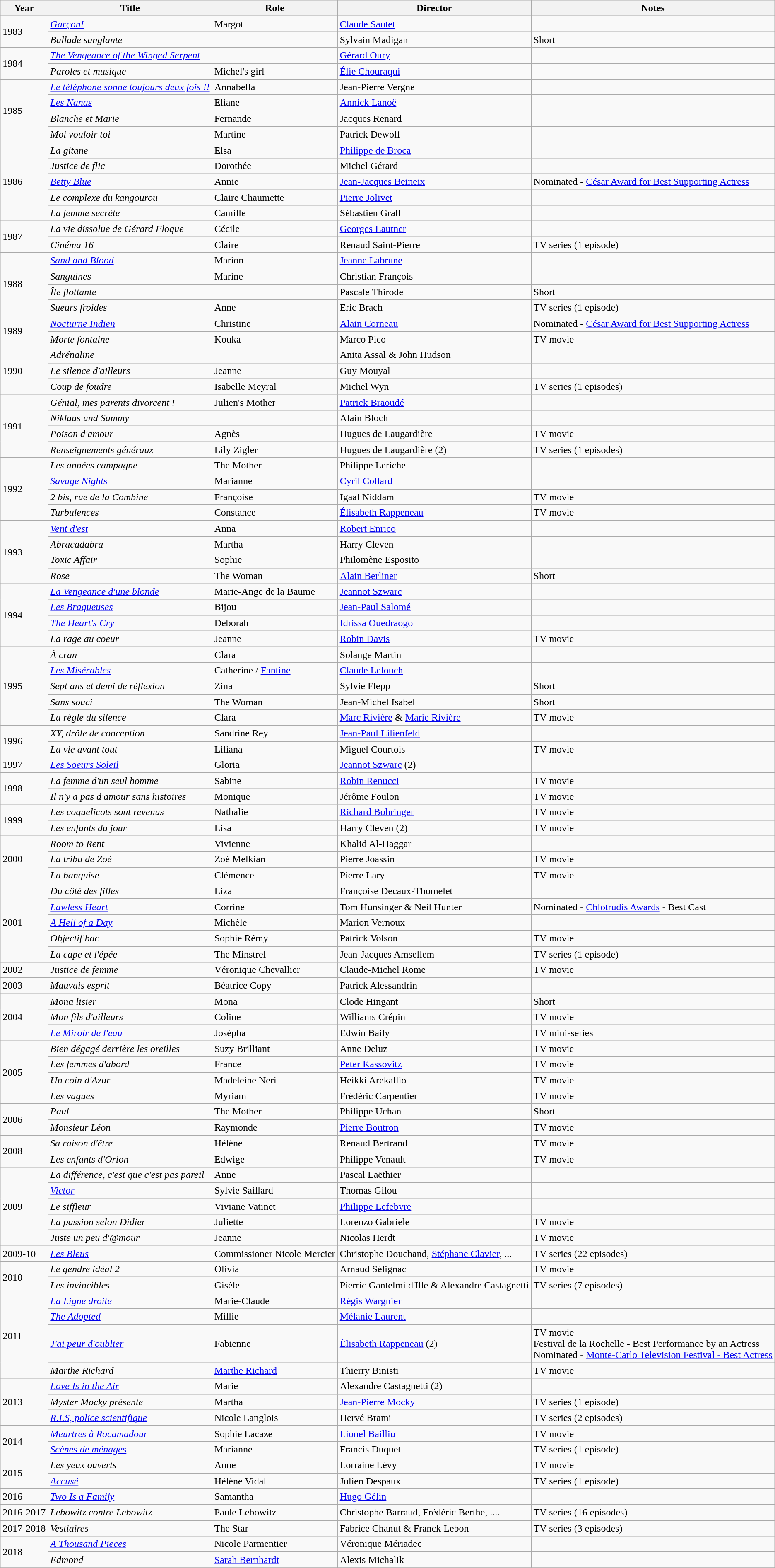<table class="wikitable">
<tr>
<th>Year</th>
<th>Title</th>
<th>Role</th>
<th>Director</th>
<th>Notes</th>
</tr>
<tr>
<td rowspan=2>1983</td>
<td><em><a href='#'>Garçon!</a></em></td>
<td>Margot</td>
<td><a href='#'>Claude Sautet</a></td>
<td></td>
</tr>
<tr>
<td><em>Ballade sanglante</em></td>
<td></td>
<td>Sylvain Madigan</td>
<td>Short</td>
</tr>
<tr>
<td rowspan=2>1984</td>
<td><em><a href='#'>The Vengeance of the Winged Serpent</a></em></td>
<td></td>
<td><a href='#'>Gérard Oury</a></td>
<td></td>
</tr>
<tr>
<td><em>Paroles et musique</em></td>
<td>Michel's girl</td>
<td><a href='#'>Élie Chouraqui</a></td>
<td></td>
</tr>
<tr>
<td rowspan=4>1985</td>
<td><em><a href='#'>Le téléphone sonne toujours deux fois !!</a></em></td>
<td>Annabella</td>
<td>Jean-Pierre Vergne</td>
<td></td>
</tr>
<tr>
<td><em><a href='#'>Les Nanas</a></em></td>
<td>Eliane</td>
<td><a href='#'>Annick Lanoë</a></td>
<td></td>
</tr>
<tr>
<td><em>Blanche et Marie</em></td>
<td>Fernande</td>
<td>Jacques Renard</td>
<td></td>
</tr>
<tr>
<td><em>Moi vouloir toi</em></td>
<td>Martine</td>
<td>Patrick Dewolf</td>
<td></td>
</tr>
<tr>
<td rowspan=5>1986</td>
<td><em>La gitane</em></td>
<td>Elsa</td>
<td><a href='#'>Philippe de Broca</a></td>
<td></td>
</tr>
<tr>
<td><em>Justice de flic</em></td>
<td>Dorothée</td>
<td>Michel Gérard</td>
<td></td>
</tr>
<tr>
<td><em><a href='#'>Betty Blue</a></em></td>
<td>Annie</td>
<td><a href='#'>Jean-Jacques Beineix</a></td>
<td>Nominated - <a href='#'>César Award for Best Supporting Actress</a></td>
</tr>
<tr>
<td><em>Le complexe du kangourou</em></td>
<td>Claire Chaumette</td>
<td><a href='#'>Pierre Jolivet</a></td>
<td></td>
</tr>
<tr>
<td><em>La femme secrète</em></td>
<td>Camille</td>
<td>Sébastien Grall</td>
<td></td>
</tr>
<tr>
<td rowspan=2>1987</td>
<td><em>La vie dissolue de Gérard Floque</em></td>
<td>Cécile</td>
<td><a href='#'>Georges Lautner</a></td>
<td></td>
</tr>
<tr>
<td><em>Cinéma 16</em></td>
<td>Claire</td>
<td>Renaud Saint-Pierre</td>
<td>TV series (1 episode)</td>
</tr>
<tr>
<td rowspan=4>1988</td>
<td><em><a href='#'>Sand and Blood</a></em></td>
<td>Marion</td>
<td><a href='#'>Jeanne Labrune</a></td>
<td></td>
</tr>
<tr>
<td><em>Sanguines</em></td>
<td>Marine</td>
<td>Christian François</td>
<td></td>
</tr>
<tr>
<td><em>Île flottante</em></td>
<td></td>
<td>Pascale Thirode</td>
<td>Short</td>
</tr>
<tr>
<td><em>Sueurs froides</em></td>
<td>Anne</td>
<td>Eric Brach</td>
<td>TV series (1 episode)</td>
</tr>
<tr>
<td rowspan=2>1989</td>
<td><em><a href='#'>Nocturne Indien</a></em></td>
<td>Christine</td>
<td><a href='#'>Alain Corneau</a></td>
<td>Nominated - <a href='#'>César Award for Best Supporting Actress</a></td>
</tr>
<tr>
<td><em>Morte fontaine</em></td>
<td>Kouka</td>
<td>Marco Pico</td>
<td>TV movie</td>
</tr>
<tr>
<td rowspan=3>1990</td>
<td><em>Adrénaline</em></td>
<td></td>
<td>Anita Assal & John Hudson</td>
<td></td>
</tr>
<tr>
<td><em>Le silence d'ailleurs</em></td>
<td>Jeanne</td>
<td>Guy Mouyal</td>
<td></td>
</tr>
<tr>
<td><em>Coup de foudre</em></td>
<td>Isabelle Meyral</td>
<td>Michel Wyn</td>
<td>TV series (1 episodes)</td>
</tr>
<tr>
<td rowspan=4>1991</td>
<td><em>Génial, mes parents divorcent !</em></td>
<td>Julien's Mother</td>
<td><a href='#'>Patrick Braoudé</a></td>
<td></td>
</tr>
<tr>
<td><em>Niklaus und Sammy</em></td>
<td></td>
<td>Alain Bloch</td>
<td></td>
</tr>
<tr>
<td><em>Poison d'amour</em></td>
<td>Agnès</td>
<td>Hugues de Laugardière</td>
<td>TV movie</td>
</tr>
<tr>
<td><em>Renseignements généraux</em></td>
<td>Lily Zigler</td>
<td>Hugues de Laugardière (2)</td>
<td>TV series (1 episodes)</td>
</tr>
<tr>
<td rowspan=4>1992</td>
<td><em>Les années campagne</em></td>
<td>The Mother</td>
<td>Philippe Leriche</td>
<td></td>
</tr>
<tr>
<td><em><a href='#'>Savage Nights</a></em></td>
<td>Marianne</td>
<td><a href='#'>Cyril Collard</a></td>
<td></td>
</tr>
<tr>
<td><em>2 bis, rue de la Combine</em></td>
<td>Françoise</td>
<td>Igaal Niddam</td>
<td>TV movie</td>
</tr>
<tr>
<td><em>Turbulences</em></td>
<td>Constance</td>
<td><a href='#'>Élisabeth Rappeneau</a></td>
<td>TV movie</td>
</tr>
<tr>
<td rowspan=4>1993</td>
<td><em><a href='#'>Vent d'est</a></em></td>
<td>Anna</td>
<td><a href='#'>Robert Enrico</a></td>
<td></td>
</tr>
<tr>
<td><em>Abracadabra</em></td>
<td>Martha</td>
<td>Harry Cleven</td>
<td></td>
</tr>
<tr>
<td><em>Toxic Affair</em></td>
<td>Sophie</td>
<td>Philomène Esposito</td>
<td></td>
</tr>
<tr>
<td><em>Rose</em></td>
<td>The Woman</td>
<td><a href='#'>Alain Berliner</a></td>
<td>Short</td>
</tr>
<tr>
<td rowspan=4>1994</td>
<td><em><a href='#'>La Vengeance d'une blonde</a></em></td>
<td>Marie-Ange de la Baume</td>
<td><a href='#'>Jeannot Szwarc</a></td>
<td></td>
</tr>
<tr>
<td><em><a href='#'>Les Braqueuses</a></em></td>
<td>Bijou</td>
<td><a href='#'>Jean-Paul Salomé</a></td>
<td></td>
</tr>
<tr>
<td><em><a href='#'>The Heart's Cry</a></em></td>
<td>Deborah</td>
<td><a href='#'>Idrissa Ouedraogo</a></td>
<td></td>
</tr>
<tr>
<td><em>La rage au coeur</em></td>
<td>Jeanne</td>
<td><a href='#'>Robin Davis</a></td>
<td>TV movie</td>
</tr>
<tr>
<td rowspan=5>1995</td>
<td><em>À cran</em></td>
<td>Clara</td>
<td>Solange Martin</td>
<td></td>
</tr>
<tr>
<td><em><a href='#'>Les Misérables</a></em></td>
<td>Catherine / <a href='#'>Fantine</a></td>
<td><a href='#'>Claude Lelouch</a></td>
<td></td>
</tr>
<tr>
<td><em>Sept ans et demi de réflexion</em></td>
<td>Zina</td>
<td>Sylvie Flepp</td>
<td>Short</td>
</tr>
<tr>
<td><em>Sans souci</em></td>
<td>The Woman</td>
<td>Jean-Michel Isabel</td>
<td>Short</td>
</tr>
<tr>
<td><em>La règle du silence</em></td>
<td>Clara</td>
<td><a href='#'>Marc Rivière</a> & <a href='#'>Marie Rivière</a></td>
<td>TV movie</td>
</tr>
<tr>
<td rowspan=2>1996</td>
<td><em>XY, drôle de conception</em></td>
<td>Sandrine Rey</td>
<td><a href='#'>Jean-Paul Lilienfeld</a></td>
<td></td>
</tr>
<tr>
<td><em>La vie avant tout</em></td>
<td>Liliana</td>
<td>Miguel Courtois</td>
<td>TV movie</td>
</tr>
<tr>
<td>1997</td>
<td><em><a href='#'>Les Soeurs Soleil</a></em></td>
<td>Gloria</td>
<td><a href='#'>Jeannot Szwarc</a> (2)</td>
<td></td>
</tr>
<tr>
<td rowspan=2>1998</td>
<td><em>La femme d'un seul homme</em></td>
<td>Sabine</td>
<td><a href='#'>Robin Renucci</a></td>
<td>TV movie</td>
</tr>
<tr>
<td><em>Il n'y a pas d'amour sans histoires</em></td>
<td>Monique</td>
<td>Jérôme Foulon</td>
<td>TV movie</td>
</tr>
<tr>
<td rowspan=2>1999</td>
<td><em>Les coquelicots sont revenus</em></td>
<td>Nathalie</td>
<td><a href='#'>Richard Bohringer</a></td>
<td>TV movie</td>
</tr>
<tr>
<td><em>Les enfants du jour</em></td>
<td>Lisa</td>
<td>Harry Cleven (2)</td>
<td>TV movie</td>
</tr>
<tr>
<td rowspan=3>2000</td>
<td><em>Room to Rent</em></td>
<td>Vivienne</td>
<td>Khalid Al-Haggar</td>
<td></td>
</tr>
<tr>
<td><em>La tribu de Zoé</em></td>
<td>Zoé Melkian</td>
<td>Pierre Joassin</td>
<td>TV movie</td>
</tr>
<tr>
<td><em>La banquise</em></td>
<td>Clémence</td>
<td>Pierre Lary</td>
<td>TV movie</td>
</tr>
<tr>
<td rowspan=5>2001</td>
<td><em>Du côté des filles</em></td>
<td>Liza</td>
<td>Françoise Decaux-Thomelet</td>
<td></td>
</tr>
<tr>
<td><em><a href='#'>Lawless Heart</a></em></td>
<td>Corrine</td>
<td>Tom Hunsinger & Neil Hunter</td>
<td>Nominated - <a href='#'>Chlotrudis Awards</a> - Best Cast</td>
</tr>
<tr>
<td><em><a href='#'>A Hell of a Day</a></em></td>
<td>Michèle</td>
<td>Marion Vernoux</td>
<td></td>
</tr>
<tr>
<td><em>Objectif bac</em></td>
<td>Sophie Rémy</td>
<td>Patrick Volson</td>
<td>TV movie</td>
</tr>
<tr>
<td><em>La cape et l'épée</em></td>
<td>The Minstrel</td>
<td>Jean-Jacques Amsellem</td>
<td>TV series (1 episode)</td>
</tr>
<tr>
<td>2002</td>
<td><em>Justice de femme</em></td>
<td>Véronique Chevallier</td>
<td>Claude-Michel Rome</td>
<td>TV movie</td>
</tr>
<tr>
<td>2003</td>
<td><em>Mauvais esprit</em></td>
<td>Béatrice Copy</td>
<td>Patrick Alessandrin</td>
<td></td>
</tr>
<tr>
<td rowspan=3>2004</td>
<td><em>Mona lisier</em></td>
<td>Mona</td>
<td>Clode Hingant</td>
<td>Short</td>
</tr>
<tr>
<td><em>Mon fils d'ailleurs</em></td>
<td>Coline</td>
<td>Williams Crépin</td>
<td>TV movie</td>
</tr>
<tr>
<td><em><a href='#'>Le Miroir de l'eau</a></em></td>
<td>Josépha</td>
<td>Edwin Baily</td>
<td>TV mini-series</td>
</tr>
<tr>
<td rowspan=4>2005</td>
<td><em>Bien dégagé derrière les oreilles</em></td>
<td>Suzy Brilliant</td>
<td>Anne Deluz</td>
<td>TV movie</td>
</tr>
<tr>
<td><em>Les femmes d'abord</em></td>
<td>France</td>
<td><a href='#'>Peter Kassovitz</a></td>
<td>TV movie</td>
</tr>
<tr>
<td><em>Un coin d'Azur</em></td>
<td>Madeleine Neri</td>
<td>Heikki Arekallio</td>
<td>TV movie</td>
</tr>
<tr>
<td><em>Les vagues</em></td>
<td>Myriam</td>
<td>Frédéric Carpentier</td>
<td>TV movie</td>
</tr>
<tr>
<td rowspan=2>2006</td>
<td><em>Paul</em></td>
<td>The Mother</td>
<td>Philippe Uchan</td>
<td>Short</td>
</tr>
<tr>
<td><em>Monsieur Léon</em></td>
<td>Raymonde</td>
<td><a href='#'>Pierre Boutron</a></td>
<td>TV movie</td>
</tr>
<tr>
<td rowspan=2>2008</td>
<td><em>Sa raison d'être</em></td>
<td>Hélène</td>
<td>Renaud Bertrand</td>
<td>TV movie</td>
</tr>
<tr>
<td><em>Les enfants d'Orion</em></td>
<td>Edwige</td>
<td>Philippe Venault</td>
<td>TV movie</td>
</tr>
<tr>
<td rowspan=5>2009</td>
<td><em>La différence, c'est que c'est pas pareil</em></td>
<td>Anne</td>
<td>Pascal Laëthier</td>
<td></td>
</tr>
<tr>
<td><em><a href='#'>Victor</a></em></td>
<td>Sylvie Saillard</td>
<td>Thomas Gilou</td>
<td></td>
</tr>
<tr>
<td><em>Le siffleur</em></td>
<td>Viviane Vatinet</td>
<td><a href='#'>Philippe Lefebvre</a></td>
<td></td>
</tr>
<tr>
<td><em>La passion selon Didier</em></td>
<td>Juliette</td>
<td>Lorenzo Gabriele</td>
<td>TV movie</td>
</tr>
<tr>
<td><em>Juste un peu d'@mour</em></td>
<td>Jeanne</td>
<td>Nicolas Herdt</td>
<td>TV movie</td>
</tr>
<tr>
<td>2009-10</td>
<td><em><a href='#'>Les Bleus</a></em></td>
<td>Commissioner Nicole Mercier</td>
<td>Christophe Douchand, <a href='#'>Stéphane Clavier</a>, ...</td>
<td>TV series (22 episodes)</td>
</tr>
<tr>
<td rowspan=2>2010</td>
<td><em>Le gendre idéal 2</em></td>
<td>Olivia</td>
<td>Arnaud Sélignac</td>
<td>TV movie</td>
</tr>
<tr>
<td><em>Les invincibles</em></td>
<td>Gisèle</td>
<td>Pierric Gantelmi d'Ille & Alexandre Castagnetti</td>
<td>TV series (7 episodes)</td>
</tr>
<tr>
<td rowspan=4>2011</td>
<td><em><a href='#'>La Ligne droite</a></em></td>
<td>Marie-Claude</td>
<td><a href='#'>Régis Wargnier</a></td>
<td></td>
</tr>
<tr>
<td><em><a href='#'>The Adopted</a></em></td>
<td>Millie</td>
<td><a href='#'>Mélanie Laurent</a></td>
<td></td>
</tr>
<tr>
<td><em><a href='#'>J'ai peur d'oublier</a></em></td>
<td>Fabienne</td>
<td><a href='#'>Élisabeth Rappeneau</a> (2)</td>
<td>TV movie<br>Festival de la Rochelle - Best Performance by an Actress<br>Nominated - <a href='#'>Monte-Carlo Television Festival - Best Actress</a></td>
</tr>
<tr>
<td><em>Marthe Richard</em></td>
<td><a href='#'>Marthe Richard</a></td>
<td>Thierry Binisti</td>
<td>TV movie</td>
</tr>
<tr>
<td rowspan=3>2013</td>
<td><em><a href='#'>Love Is in the Air</a></em></td>
<td>Marie</td>
<td>Alexandre Castagnetti (2)</td>
<td></td>
</tr>
<tr>
<td><em>Myster Mocky présente</em></td>
<td>Martha</td>
<td><a href='#'>Jean-Pierre Mocky</a></td>
<td>TV series (1 episode)</td>
</tr>
<tr>
<td><em><a href='#'>R.I.S, police scientifique</a></em></td>
<td>Nicole Langlois</td>
<td>Hervé Brami</td>
<td>TV series (2 episodes)</td>
</tr>
<tr>
<td rowspan=2>2014</td>
<td><em><a href='#'>Meurtres à Rocamadour</a></em></td>
<td>Sophie Lacaze</td>
<td><a href='#'>Lionel Bailliu</a></td>
<td>TV movie</td>
</tr>
<tr>
<td><em><a href='#'>Scènes de ménages</a></em></td>
<td>Marianne</td>
<td>Francis Duquet</td>
<td>TV series (1 episode)</td>
</tr>
<tr>
<td rowspan=2>2015</td>
<td><em>Les yeux ouverts</em></td>
<td>Anne</td>
<td>Lorraine Lévy</td>
<td>TV movie</td>
</tr>
<tr>
<td><em><a href='#'>Accusé</a></em></td>
<td>Hélène Vidal</td>
<td>Julien Despaux</td>
<td>TV series (1 episode)</td>
</tr>
<tr>
<td>2016</td>
<td><em><a href='#'>Two Is a Family</a></em></td>
<td>Samantha</td>
<td><a href='#'>Hugo Gélin</a></td>
<td></td>
</tr>
<tr>
<td>2016-2017</td>
<td><em>Lebowitz contre Lebowitz</em></td>
<td>Paule Lebowitz</td>
<td>Christophe Barraud, Frédéric Berthe, ....</td>
<td>TV series (16 episodes)</td>
</tr>
<tr>
<td>2017-2018</td>
<td><em>Vestiaires </em></td>
<td>The Star</td>
<td>Fabrice Chanut & Franck Lebon</td>
<td>TV series (3 episodes)</td>
</tr>
<tr>
<td rowspan=2>2018</td>
<td><em><a href='#'>A Thousand Pieces</a></em></td>
<td>Nicole Parmentier</td>
<td>Véronique Mériadec</td>
<td></td>
</tr>
<tr>
<td><em>Edmond</em></td>
<td><a href='#'>Sarah Bernhardt</a></td>
<td>Alexis Michalik</td>
<td></td>
</tr>
<tr>
</tr>
</table>
